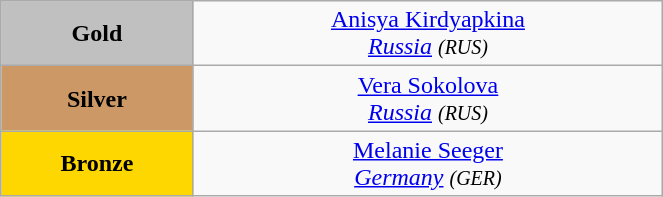<table class="wikitable" style=" text-align:center; " width="35%">
<tr>
<td bgcolor="silver"><strong>Gold</strong></td>
<td> <a href='#'>Anisya Kirdyapkina</a><br><em><a href='#'>Russia</a> <small>(RUS)</small></em></td>
</tr>
<tr>
<td bgcolor="CC9966"><strong>Silver</strong></td>
<td> <a href='#'>Vera Sokolova</a><br><em><a href='#'>Russia</a> <small>(RUS)</small></em></td>
</tr>
<tr>
<td bgcolor="gold"><strong>Bronze</strong></td>
<td> <a href='#'>Melanie Seeger</a><br><em><a href='#'>Germany</a> <small>(GER)</small></em></td>
</tr>
</table>
